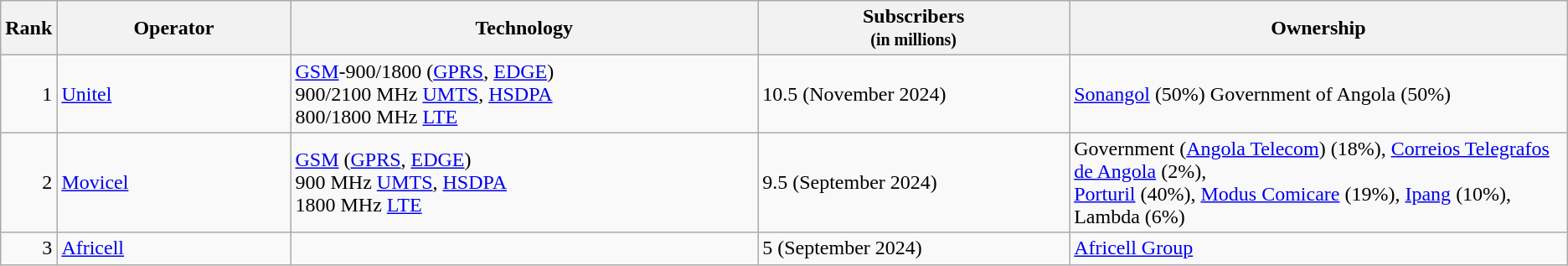<table class="wikitable">
<tr>
<th style="width:3%;">Rank</th>
<th style="width:15%;">Operator</th>
<th style="width:30%;">Technology</th>
<th style="width:20%;">Subscribers<br><small>(in millions)</small></th>
<th style="width:32%;">Ownership</th>
</tr>
<tr Mauritius>
<td align=right>1</td>
<td><a href='#'>Unitel</a></td>
<td><a href='#'>GSM</a>-900/1800 (<a href='#'>GPRS</a>, <a href='#'>EDGE</a>)<br>900/2100 MHz <a href='#'>UMTS</a>, <a href='#'>HSDPA</a><br> 800/1800 MHz <a href='#'>LTE</a></td>
<td>10.5 (November 2024)</td>
<td><a href='#'>Sonangol</a> (50%) Government of Angola (50%)</td>
</tr>
<tr>
<td align=right>2</td>
<td><a href='#'>Movicel</a></td>
<td><a href='#'>GSM</a> (<a href='#'>GPRS</a>, <a href='#'>EDGE</a>)<br>900 MHz <a href='#'>UMTS</a>, <a href='#'>HSDPA</a><br> 1800 MHz <a href='#'>LTE</a></td>
<td>9.5 (September 2024)</td>
<td>Government (<a href='#'>Angola Telecom</a>) (18%), <a href='#'>Correios Telegrafos de Angola</a> (2%),<br> <a href='#'>Porturil</a> (40%), <a href='#'>Modus Comicare</a> (19%), <a href='#'>Ipang</a> (10%), Lambda (6%)</td>
</tr>
<tr>
<td align=right>3</td>
<td><a href='#'>Africell</a></td>
<td></td>
<td>5 (September 2024)</td>
<td><a href='#'>Africell Group</a></td>
</tr>
</table>
